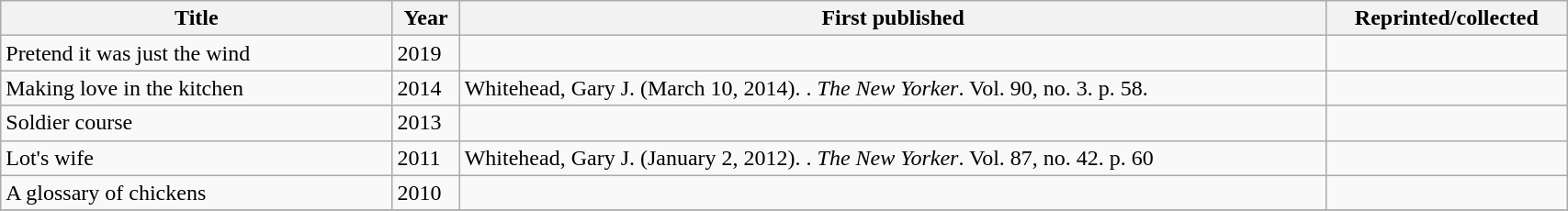<table class='wikitable sortable' width='90%'>
<tr>
<th width=25%>Title</th>
<th>Year</th>
<th>First published</th>
<th>Reprinted/collected</th>
</tr>
<tr>
<td>Pretend it was just the wind</td>
<td>2019</td>
<td></td>
<td></td>
</tr>
<tr>
<td>Making love in the kitchen</td>
<td>2014</td>
<td>Whitehead, Gary J. (March 10, 2014). . <em>The New Yorker</em>. Vol. 90, no. 3. p. 58.</td>
<td></td>
</tr>
<tr>
<td>Soldier course</td>
<td>2013</td>
<td></td>
<td></td>
</tr>
<tr>
<td>Lot's wife</td>
<td>2011</td>
<td>Whitehead, Gary J. (January 2, 2012). . <em>The New Yorker</em>. Vol. 87, no. 42. p. 60</td>
<td></td>
</tr>
<tr>
<td data-sort-value="Glossary of chickens">A glossary of chickens</td>
<td>2010</td>
<td></td>
<td></td>
</tr>
<tr>
</tr>
</table>
